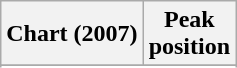<table class="wikitable sortable plainrowheaders" style="text-align:center">
<tr>
<th scope="col">Chart (2007)</th>
<th scope="col">Peak<br>position</th>
</tr>
<tr>
</tr>
<tr>
</tr>
<tr>
</tr>
</table>
